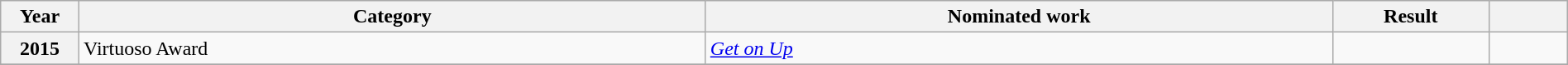<table class="wikitable plainrowheaders" style="width:100%;">
<tr>
<th scope="col" style="width:5%;">Year</th>
<th scope="col" style="width:40%;">Category</th>
<th scope="col" style="width:40%;">Nominated work</th>
<th scope="col" style="width:10%;">Result</th>
<th scope="col" style="width:5%;"></th>
</tr>
<tr>
<th scope="row" style="text-align:center;">2015</th>
<td>Virtuoso Award</td>
<td><em><a href='#'>Get on Up</a></em></td>
<td></td>
<td style="text-align:center;"></td>
</tr>
<tr>
</tr>
</table>
